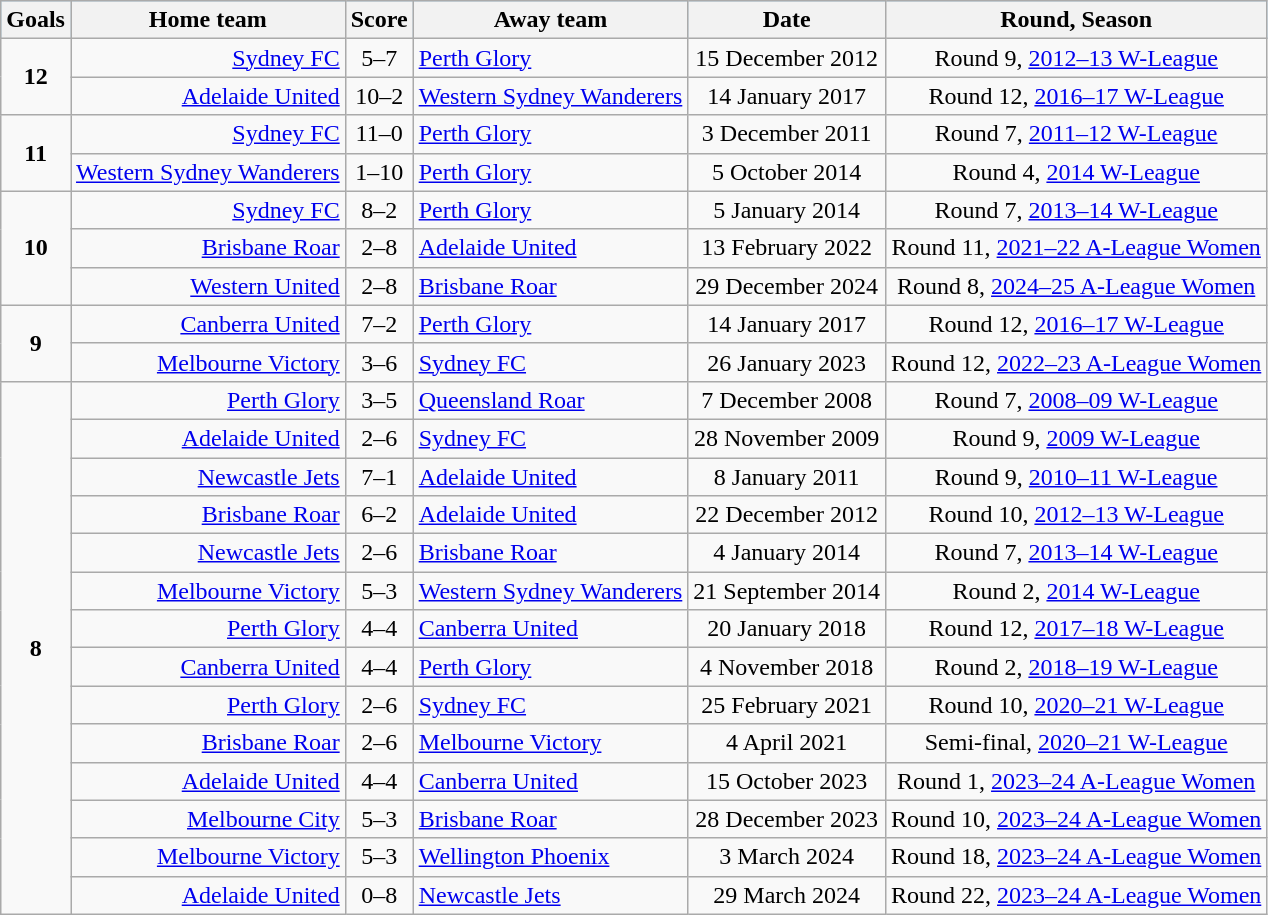<table class="wikitable">
<tr bgcolor=#87cefa>
<th>Goals</th>
<th>Home team</th>
<th>Score</th>
<th>Away team</th>
<th>Date</th>
<th>Round, Season</th>
</tr>
<tr>
<td rowspan=2 align=center><strong>12</strong></td>
<td align=right><a href='#'>Sydney FC</a></td>
<td align=center>5–7</td>
<td><a href='#'>Perth Glory</a></td>
<td align=center>15 December 2012</td>
<td align=center>Round 9, <a href='#'>2012–13 W-League</a></td>
</tr>
<tr>
<td align=right><a href='#'>Adelaide United</a></td>
<td align=center>10–2</td>
<td><a href='#'>Western Sydney Wanderers</a></td>
<td align=center>14 January 2017</td>
<td align=center>Round 12, <a href='#'>2016–17 W-League</a></td>
</tr>
<tr>
<td rowspan=2 align=center><strong>11</strong></td>
<td align=right><a href='#'>Sydney FC</a></td>
<td align=center>11–0</td>
<td><a href='#'>Perth Glory</a></td>
<td align=center>3 December 2011</td>
<td align=center>Round 7, <a href='#'>2011–12 W-League</a></td>
</tr>
<tr>
<td align=right><a href='#'>Western Sydney Wanderers</a></td>
<td align=center>1–10</td>
<td><a href='#'>Perth Glory</a></td>
<td align=center>5 October 2014</td>
<td align=center>Round 4, <a href='#'>2014 W-League</a></td>
</tr>
<tr>
<td rowspan=3 align=center><strong>10</strong></td>
<td align=right><a href='#'>Sydney FC</a></td>
<td align=center>8–2</td>
<td><a href='#'>Perth Glory</a></td>
<td align=center>5 January 2014</td>
<td align=center>Round 7, <a href='#'>2013–14 W-League</a></td>
</tr>
<tr>
<td align=right><a href='#'>Brisbane Roar</a></td>
<td align=center>2–8</td>
<td><a href='#'>Adelaide United</a></td>
<td align=center>13 February 2022</td>
<td align=center>Round 11, <a href='#'>2021–22 A-League Women</a></td>
</tr>
<tr>
<td align=right><a href='#'>Western United</a></td>
<td align=center>2–8</td>
<td><a href='#'>Brisbane Roar</a></td>
<td align=center>29 December 2024</td>
<td align=center>Round 8, <a href='#'>2024–25 A-League Women</a></td>
</tr>
<tr>
<td rowspan=2 align=center><strong>9</strong></td>
<td align=right><a href='#'>Canberra United</a></td>
<td align=center>7–2</td>
<td><a href='#'>Perth Glory</a></td>
<td align=center>14 January 2017</td>
<td align=center>Round 12, <a href='#'>2016–17 W-League</a></td>
</tr>
<tr>
<td align=right><a href='#'>Melbourne Victory</a></td>
<td align=center>3–6</td>
<td><a href='#'>Sydney FC</a></td>
<td align=center>26 January 2023</td>
<td align=center>Round 12, <a href='#'>2022–23 A-League Women</a></td>
</tr>
<tr>
<td rowspan=14 align=center><strong>8</strong></td>
<td align=right><a href='#'>Perth Glory</a></td>
<td align=center>3–5</td>
<td><a href='#'>Queensland Roar</a></td>
<td align=center>7 December 2008</td>
<td align=center>Round 7, <a href='#'>2008–09 W-League</a></td>
</tr>
<tr>
<td align=right><a href='#'>Adelaide United</a></td>
<td align=center>2–6</td>
<td><a href='#'>Sydney FC</a></td>
<td align=center>28 November 2009</td>
<td align=center>Round 9, <a href='#'>2009 W-League</a></td>
</tr>
<tr>
<td align=right><a href='#'>Newcastle Jets</a></td>
<td align=center>7–1</td>
<td><a href='#'>Adelaide United</a></td>
<td align=center>8 January 2011</td>
<td align=center>Round 9, <a href='#'>2010–11 W-League</a></td>
</tr>
<tr>
<td align=right><a href='#'>Brisbane Roar</a></td>
<td align=center>6–2</td>
<td><a href='#'>Adelaide United</a></td>
<td align=center>22 December 2012</td>
<td align=center>Round 10, <a href='#'>2012–13 W-League</a></td>
</tr>
<tr>
<td align=right><a href='#'>Newcastle Jets</a></td>
<td align=center>2–6</td>
<td><a href='#'>Brisbane Roar</a></td>
<td align=center>4 January 2014</td>
<td align=center>Round 7, <a href='#'>2013–14 W-League</a></td>
</tr>
<tr>
<td align=right><a href='#'>Melbourne Victory</a></td>
<td align=center>5–3</td>
<td><a href='#'>Western Sydney Wanderers</a></td>
<td align=center>21 September 2014</td>
<td align=center>Round 2, <a href='#'>2014 W-League</a></td>
</tr>
<tr>
<td align=right><a href='#'>Perth Glory</a></td>
<td align=center>4–4</td>
<td><a href='#'>Canberra United</a></td>
<td align=center>20 January 2018</td>
<td align=center>Round 12, <a href='#'>2017–18 W-League</a></td>
</tr>
<tr>
<td align=right><a href='#'>Canberra United</a></td>
<td align=center>4–4</td>
<td><a href='#'>Perth Glory</a></td>
<td align=center>4 November 2018</td>
<td align=center>Round 2, <a href='#'>2018–19 W-League</a></td>
</tr>
<tr>
<td align=right><a href='#'>Perth Glory</a></td>
<td align=center>2–6</td>
<td><a href='#'>Sydney FC</a></td>
<td align=center>25 February 2021</td>
<td align=center>Round 10, <a href='#'>2020–21 W-League</a></td>
</tr>
<tr>
<td align=right><a href='#'>Brisbane Roar</a></td>
<td align=center>2–6</td>
<td><a href='#'>Melbourne Victory</a></td>
<td align=center>4 April 2021</td>
<td align=center>Semi-final, <a href='#'>2020–21 W-League</a></td>
</tr>
<tr>
<td align=right><a href='#'>Adelaide United</a></td>
<td align=center>4–4</td>
<td><a href='#'>Canberra United</a></td>
<td align=center>15 October 2023</td>
<td align=center>Round 1, <a href='#'>2023–24 A-League Women</a></td>
</tr>
<tr>
<td align=right><a href='#'>Melbourne City</a></td>
<td align=center>5–3</td>
<td><a href='#'>Brisbane Roar</a></td>
<td align=center>28 December 2023</td>
<td align=center>Round 10, <a href='#'>2023–24 A-League Women</a></td>
</tr>
<tr>
<td align=right><a href='#'>Melbourne Victory</a></td>
<td align=center>5–3</td>
<td><a href='#'>Wellington Phoenix</a></td>
<td align=center>3 March 2024</td>
<td align=center>Round 18, <a href='#'>2023–24 A-League Women</a></td>
</tr>
<tr>
<td align=right><a href='#'>Adelaide United</a></td>
<td align=center>0–8</td>
<td><a href='#'>Newcastle Jets</a></td>
<td align=center>29 March 2024</td>
<td align=center>Round 22, <a href='#'>2023–24 A-League Women</a></td>
</tr>
</table>
